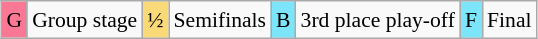<table class="wikitable" style="margin:0.5em auto; font-size:90%; line-height:1.25em;">
<tr>
<td bgcolor="#FA7894" align=center>G</td>
<td>Group stage</td>
<td bgcolor="#FAD978" align=center>½</td>
<td>Semifinals</td>
<td bgcolor="#7DE5FA" align=center>B</td>
<td>3rd place play-off</td>
<td bgcolor="#7DE5FA" align=center>F</td>
<td>Final</td>
</tr>
</table>
